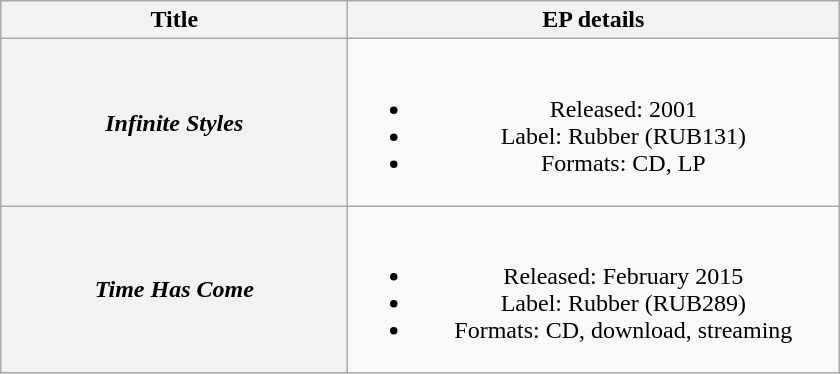<table class="wikitable plainrowheaders" style="text-align:center;">
<tr>
<th scope="col" rowspan="1" style="width:14em;">Title</th>
<th scope="col" rowspan="1" style="width:20em;">EP details</th>
</tr>
<tr>
<th scope="row"><em>Infinite Styles</em></th>
<td><br><ul><li>Released: 2001</li><li>Label: Rubber (RUB131)</li><li>Formats: CD, LP</li></ul></td>
</tr>
<tr>
<th scope="row"><em>Time Has Come</em></th>
<td><br><ul><li>Released: February 2015</li><li>Label: Rubber (RUB289)</li><li>Formats: CD, download, streaming</li></ul></td>
</tr>
</table>
